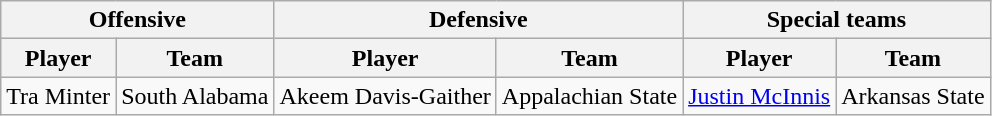<table class="wikitable">
<tr>
<th colspan="2">Offensive</th>
<th colspan="2">Defensive</th>
<th colspan="2">Special teams</th>
</tr>
<tr>
<th>Player</th>
<th>Team</th>
<th>Player</th>
<th>Team</th>
<th>Player</th>
<th>Team</th>
</tr>
<tr>
<td>Tra Minter</td>
<td>South Alabama</td>
<td>Akeem Davis-Gaither</td>
<td>Appalachian State</td>
<td><a href='#'>Justin McInnis</a></td>
<td>Arkansas State</td>
</tr>
</table>
